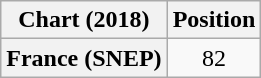<table class="wikitable plainrowheaders" style="text-align:center">
<tr>
<th scope="col">Chart (2018)</th>
<th scope="col">Position</th>
</tr>
<tr>
<th scope="row">France (SNEP)</th>
<td>82</td>
</tr>
</table>
